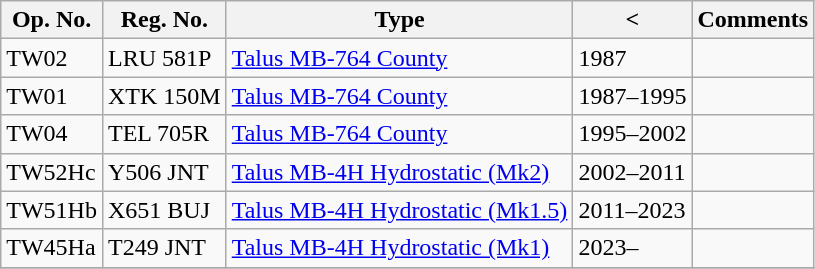<table class="wikitable">
<tr>
<th>Op. No.</th>
<th>Reg. No.</th>
<th>Type</th>
<th><</th>
<th>Comments</th>
</tr>
<tr>
<td>TW02</td>
<td>LRU 581P</td>
<td><a href='#'>Talus MB-764 County</a></td>
<td>1987</td>
<td></td>
</tr>
<tr>
<td>TW01</td>
<td>XTK 150M</td>
<td><a href='#'>Talus MB-764 County</a></td>
<td>1987–1995</td>
<td></td>
</tr>
<tr>
<td>TW04</td>
<td>TEL 705R</td>
<td><a href='#'>Talus MB-764 County</a></td>
<td>1995–2002</td>
<td></td>
</tr>
<tr>
<td>TW52Hc</td>
<td>Y506 JNT</td>
<td><a href='#'>Talus MB-4H Hydrostatic (Mk2)</a></td>
<td>2002–2011</td>
<td></td>
</tr>
<tr>
<td>TW51Hb</td>
<td>X651 BUJ</td>
<td><a href='#'>Talus MB-4H Hydrostatic (Mk1.5)</a></td>
<td>2011–2023</td>
<td></td>
</tr>
<tr>
<td>TW45Ha</td>
<td>T249 JNT</td>
<td><a href='#'>Talus MB-4H Hydrostatic (Mk1)</a></td>
<td>2023–</td>
<td></td>
</tr>
<tr>
</tr>
</table>
